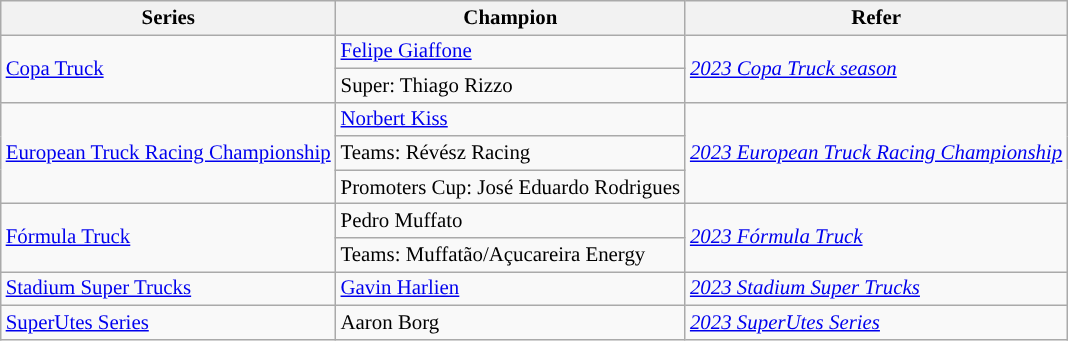<table class="wikitable" style="font-size:87%;">
<tr font-weight:bold">
<th>Series</th>
<th>Champion</th>
<th>Refer</th>
</tr>
<tr>
<td rowspan=2><a href='#'>Copa Truck</a></td>
<td> <a href='#'>Felipe Giaffone</a></td>
<td rowspan=2><em><a href='#'>2023 Copa Truck season</a></em></td>
</tr>
<tr>
<td>Super:  Thiago Rizzo</td>
</tr>
<tr>
<td rowspan=3><a href='#'>European Truck Racing Championship</a></td>
<td> <a href='#'>Norbert Kiss</a></td>
<td rowspan=3><em><a href='#'>2023 European Truck Racing Championship</a></em></td>
</tr>
<tr>
<td>Teams:  Révész Racing</td>
</tr>
<tr>
<td>Promoters Cup:  José Eduardo Rodrigues</td>
</tr>
<tr>
<td rowspan=2><a href='#'>Fórmula Truck</a></td>
<td> Pedro Muffato</td>
<td rowspan=2><em><a href='#'>2023 Fórmula Truck</a></em></td>
</tr>
<tr>
<td>Teams:  Muffatão/Açucareira Energy</td>
</tr>
<tr>
<td><a href='#'>Stadium Super Trucks</a></td>
<td> <a href='#'>Gavin Harlien</a></td>
<td><em><a href='#'>2023 Stadium Super Trucks</a></em></td>
</tr>
<tr>
<td><a href='#'>SuperUtes Series</a></td>
<td> Aaron Borg</td>
<td><em><a href='#'>2023 SuperUtes Series</a></em></td>
</tr>
</table>
